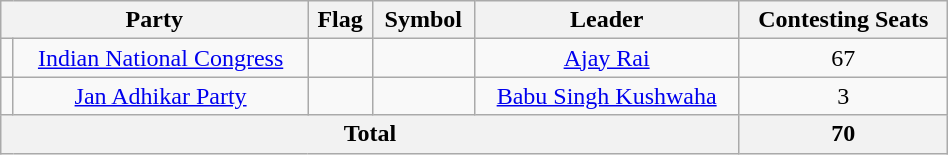<table class="wikitable" width="50%" style="text-align:center">
<tr>
<th colspan="2">Party</th>
<th>Flag</th>
<th>Symbol</th>
<th>Leader</th>
<th>Contesting Seats</th>
</tr>
<tr>
<td></td>
<td><a href='#'>Indian National Congress</a></td>
<td></td>
<td></td>
<td><a href='#'>Ajay Rai</a></td>
<td>67</td>
</tr>
<tr>
<td></td>
<td><a href='#'>Jan Adhikar Party</a></td>
<td></td>
<td></td>
<td><a href='#'>Babu Singh Kushwaha</a></td>
<td>3</td>
</tr>
<tr>
<th colspan="5">Total</th>
<th colspan="2">70</th>
</tr>
</table>
